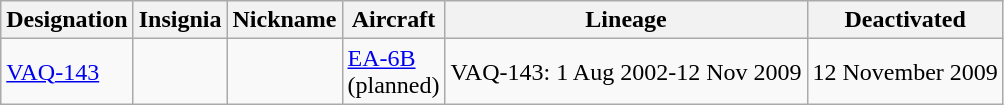<table class="wikitable">
<tr>
<th>Designation</th>
<th>Insignia</th>
<th>Nickname</th>
<th>Aircraft</th>
<th>Lineage</th>
<th>Deactivated</th>
</tr>
<tr>
<td><a href='#'>VAQ-143</a></td>
<td></td>
<td></td>
<td><a href='#'>EA-6B</a><br>(planned)</td>
<td style="white-space: nowrap;">VAQ-143: 1 Aug 2002-12 Nov 2009</td>
<td>12 November 2009</td>
</tr>
</table>
